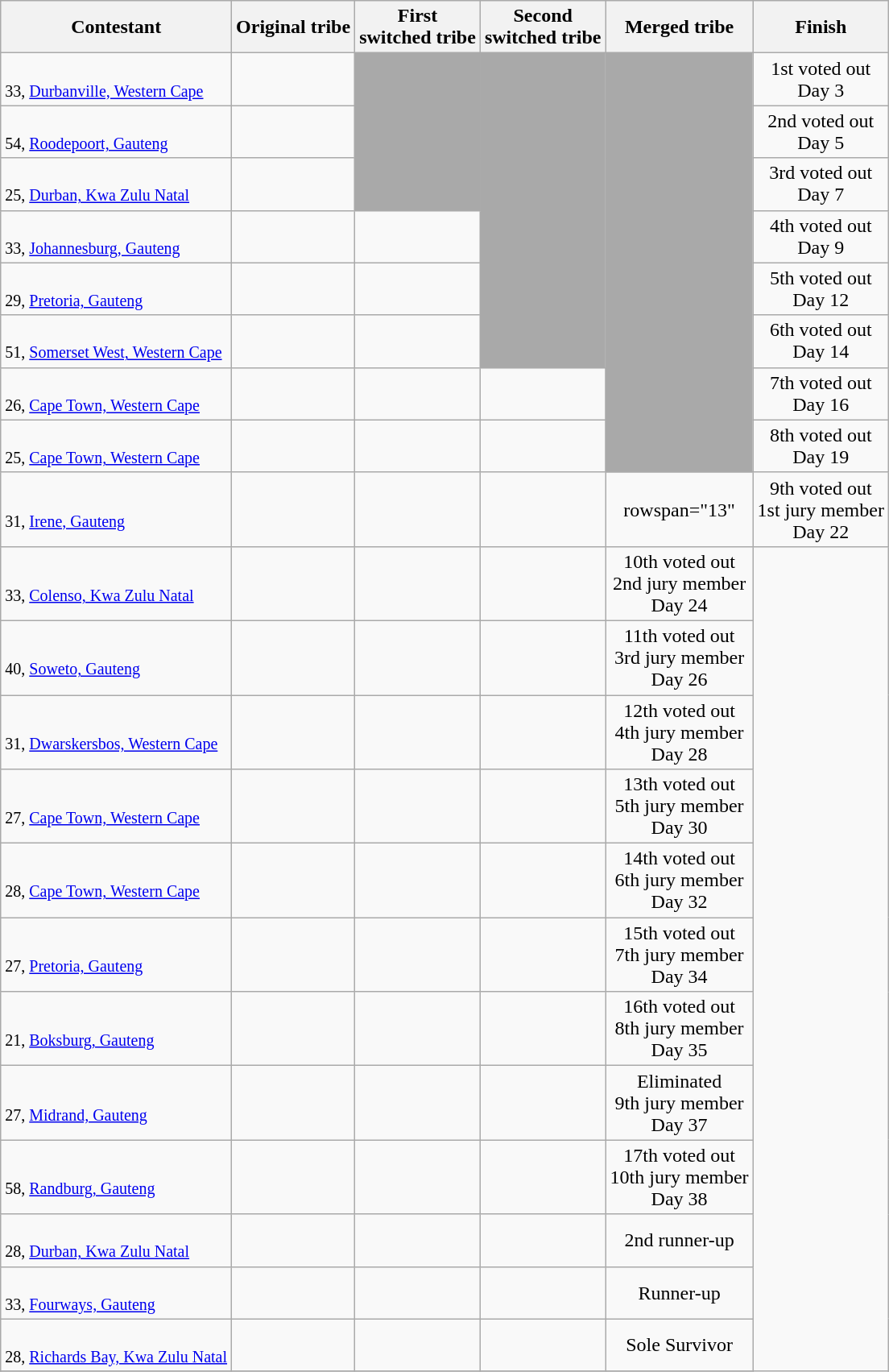<table class="wikitable sortable" style="text-align:center;">
<tr>
<th>Contestant</th>
<th>Original tribe</th>
<th>First<br>switched tribe</th>
<th>Second<br>switched tribe</th>
<th>Merged tribe</th>
<th>Finish</th>
</tr>
<tr>
<td align="left"><strong></strong><br><small>33, <a href='#'>Durbanville, Western Cape</a></small></td>
<td></td>
<td rowspan="3" bgcolor="darkgray"></td>
<td rowspan="6" bgcolor="darkgray"></td>
<td rowspan="8" bgcolor="darkgray"></td>
<td>1st voted out<br>Day 3</td>
</tr>
<tr>
<td align="left"><strong></strong><br><small>54, <a href='#'>Roodepoort, Gauteng</a></small></td>
<td></td>
<td>2nd voted out<br>Day 5</td>
</tr>
<tr>
<td align="left"><strong></strong><br><small>25, <a href='#'>Durban, Kwa Zulu Natal</a></small></td>
<td></td>
<td>3rd voted out<br>Day 7</td>
</tr>
<tr>
<td align="left"><strong></strong><br><small>33, <a href='#'>Johannesburg, Gauteng</a></small></td>
<td></td>
<td></td>
<td>4th voted out<br>Day 9</td>
</tr>
<tr>
<td align="left"><strong></strong><br><small>29, <a href='#'>Pretoria, Gauteng</a></small></td>
<td></td>
<td></td>
<td>5th voted out<br>Day 12</td>
</tr>
<tr>
<td align="left"><strong></strong><br><small>51, <a href='#'>Somerset West, Western Cape</a></small></td>
<td></td>
<td></td>
<td>6th voted out<br>Day 14</td>
</tr>
<tr>
<td align="left"><strong></strong><br><small>26, <a href='#'>Cape Town, Western Cape</a></small></td>
<td></td>
<td></td>
<td></td>
<td>7th voted out<br>Day 16</td>
</tr>
<tr>
<td align="left"><strong></strong><br><small>25, <a href='#'>Cape Town, Western Cape</a></small></td>
<td></td>
<td></td>
<td></td>
<td>8th voted out<br>Day 19</td>
</tr>
<tr>
<td align="left"><strong></strong><br><small>31, <a href='#'>Irene, Gauteng</a></small></td>
<td></td>
<td></td>
<td></td>
<td>rowspan="13" </td>
<td>9th voted out<br>1st jury member<br>Day 22</td>
</tr>
<tr>
<td align="left"><strong></strong><br><small>33, <a href='#'>Colenso, Kwa Zulu Natal</a></small></td>
<td></td>
<td></td>
<td></td>
<td>10th voted out<br>2nd jury member<br>Day 24</td>
</tr>
<tr>
<td align="left"><strong></strong><br><small>40, <a href='#'>Soweto, Gauteng</a></small></td>
<td></td>
<td></td>
<td></td>
<td>11th voted out<br>3rd jury member<br>Day 26</td>
</tr>
<tr>
<td align="left"><strong></strong><br><small>31, <a href='#'>Dwarskersbos, Western Cape</a></small></td>
<td></td>
<td></td>
<td></td>
<td>12th voted out<br>4th jury member<br>Day 28</td>
</tr>
<tr>
<td align="left"><strong></strong><br><small>27, <a href='#'>Cape Town, Western Cape</a></small></td>
<td></td>
<td></td>
<td></td>
<td>13th voted out<br>5th jury member<br>Day 30</td>
</tr>
<tr>
<td align="left"><strong></strong><br><small>28, <a href='#'>Cape Town, Western Cape</a></small></td>
<td></td>
<td></td>
<td></td>
<td>14th voted out<br>6th jury member<br>Day 32</td>
</tr>
<tr>
<td align="left"><strong></strong><br><small>27, <a href='#'>Pretoria, Gauteng</a></small></td>
<td></td>
<td></td>
<td></td>
<td>15th voted out<br>7th jury member<br>Day 34</td>
</tr>
<tr>
<td align="left"><strong></strong><br><small>21, <a href='#'>Boksburg, Gauteng</a></small></td>
<td></td>
<td></td>
<td></td>
<td>16th voted out<br>8th jury member<br>Day 35</td>
</tr>
<tr>
<td align="left"><strong></strong><br><small>27, <a href='#'>Midrand, Gauteng</a></small></td>
<td></td>
<td></td>
<td></td>
<td>Eliminated<br>9th jury member<br>Day 37</td>
</tr>
<tr>
<td align="left"><strong></strong><br><small>58, <a href='#'>Randburg, Gauteng</a></small></td>
<td></td>
<td></td>
<td></td>
<td>17th voted out<br>10th jury member<br>Day 38</td>
</tr>
<tr>
<td align="left"><strong></strong><br><small>28, <a href='#'>Durban, Kwa Zulu Natal</a></small></td>
<td></td>
<td></td>
<td></td>
<td>2nd runner-up</td>
</tr>
<tr>
<td align="left"><strong></strong><br><small>33, <a href='#'>Fourways, Gauteng</a></small></td>
<td></td>
<td></td>
<td></td>
<td>Runner-up</td>
</tr>
<tr>
<td align="left"><strong></strong><br><small>28, <a href='#'>Richards Bay, Kwa Zulu Natal</a></small></td>
<td></td>
<td></td>
<td></td>
<td>Sole Survivor</td>
</tr>
<tr>
</tr>
</table>
